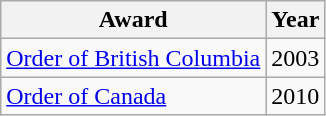<table class="wikitable">
<tr>
<th>Award</th>
<th>Year</th>
</tr>
<tr>
<td><a href='#'>Order of British Columbia</a></td>
<td>2003</td>
</tr>
<tr>
<td><a href='#'>Order of Canada</a></td>
<td>2010</td>
</tr>
</table>
